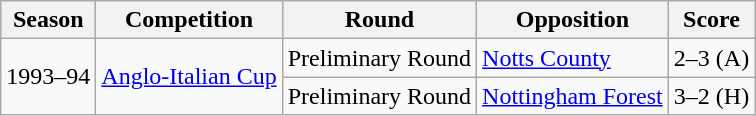<table class="wikitable">
<tr>
<th>Season</th>
<th>Competition</th>
<th>Round</th>
<th>Opposition</th>
<th>Score</th>
</tr>
<tr>
<td rowspan="2">1993–94</td>
<td rowspan="2"><a href='#'>Anglo-Italian Cup</a></td>
<td>Preliminary Round</td>
<td> <a href='#'>Notts County</a></td>
<td>2–3 (A)</td>
</tr>
<tr>
<td>Preliminary Round</td>
<td> <a href='#'>Nottingham Forest</a></td>
<td>3–2 (H)</td>
</tr>
</table>
